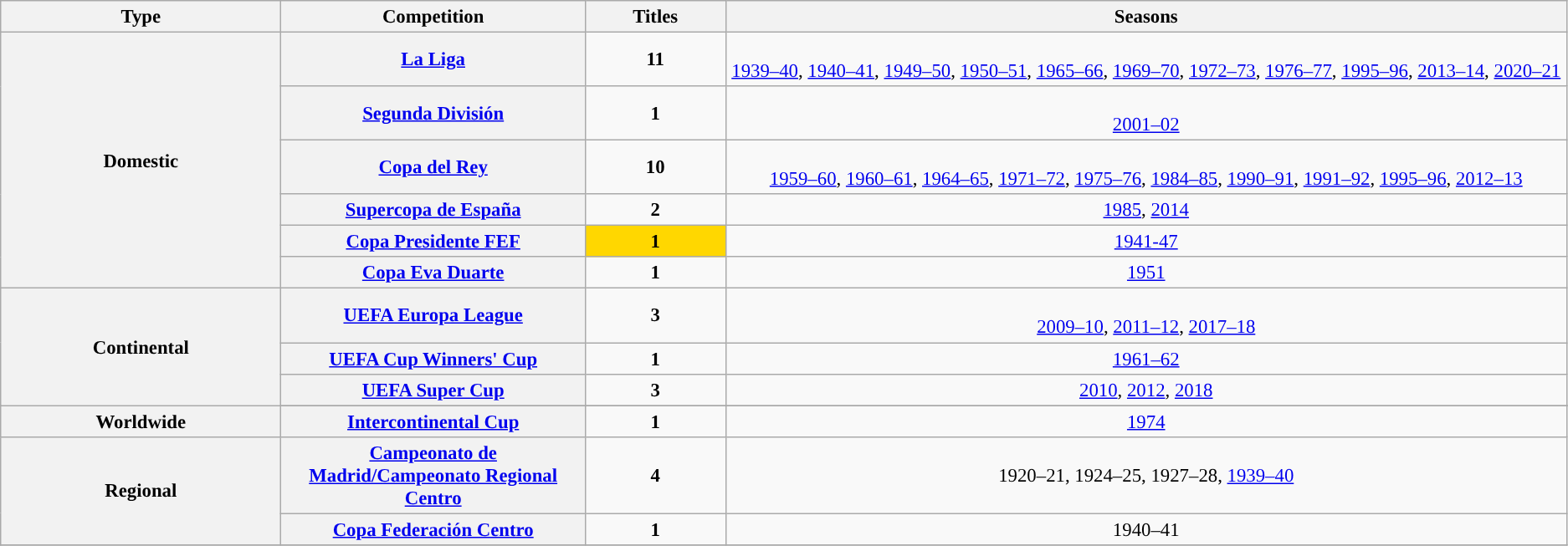<table class="wikitable sortable plainrowheaders" style="font-size:95%; text-align:center;">
<tr>
<th style="width: 10%;">Type</th>
<th style="width: 10%;">Competition</th>
<th style="width: 5%;">Titles</th>
<th style="width: 30%;">Seasons</th>
</tr>
<tr>
<th rowspan="6"><strong>Domestic</strong></th>
<th scope="col"><a href='#'>La Liga</a></th>
<td scope=col style="background-"><strong>11</strong></td>
<td><br><a href='#'>1939–40</a>, <a href='#'>1940–41</a>, <a href='#'>1949–50</a>, <a href='#'>1950–51</a>, <a href='#'>1965–66</a>, <a href='#'>1969–70</a>, <a href='#'>1972–73</a>, <a href='#'>1976–77</a>, <a href='#'>1995–96</a>, <a href='#'>2013–14</a>, <a href='#'>2020–21</a></td>
</tr>
<tr>
<th scope=col><a href='#'>Segunda División</a></th>
<td><strong>1</strong></td>
<td><br><a href='#'>2001–02</a></td>
</tr>
<tr>
<th scope=col><a href='#'>Copa del Rey</a></th>
<td><strong>10</strong></td>
<td><br><a href='#'>1959–60</a>, <a href='#'>1960–61</a>, <a href='#'>1964–65</a>, <a href='#'>1971–72</a>, <a href='#'>1975–76</a>, <a href='#'>1984–85</a>, <a href='#'>1990–91</a>, <a href='#'>1991–92</a>, <a href='#'>1995–96</a>, <a href='#'>2012–13</a></td>
</tr>
<tr>
<th scope=col><a href='#'>Supercopa de España</a></th>
<td><strong>2</strong></td>
<td><a href='#'>1985</a>, <a href='#'>2014</a></td>
</tr>
<tr>
<th scope=col><a href='#'><strong>Copa Presidente FEF</strong></a></th>
<td scope=col style="background-color: gold"><strong>1</strong></td>
<td><a href='#'>1941-47</a></td>
</tr>
<tr>
<th scope=col><a href='#'>Copa Eva Duarte</a></th>
<td><strong>1</strong></td>
<td><a href='#'>1951</a></td>
</tr>
<tr>
<th rowspan="3"><strong>Continental</strong></th>
<th scope="col"><a href='#'>UEFA Europa League</a></th>
<td><strong>3</strong></td>
<td><br><a href='#'>2009–10</a>, <a href='#'>2011–12</a>, <a href='#'>2017–18</a></td>
</tr>
<tr>
<th scope=col><a href='#'>UEFA Cup Winners' Cup</a></th>
<td><strong>1</strong></td>
<td><a href='#'>1961–62</a></td>
</tr>
<tr>
<th scope=col><a href='#'>UEFA Super Cup</a></th>
<td><strong>3</strong></td>
<td><a href='#'>2010</a>, <a href='#'>2012</a>, <a href='#'>2018</a></td>
</tr>
<tr>
<th rowspan="2"><strong>Worldwide</strong></th>
</tr>
<tr>
<th scope=col><a href='#'>Intercontinental Cup</a></th>
<td><strong>1</strong></td>
<td><a href='#'>1974</a></td>
</tr>
<tr>
<th rowspan="2"><strong>Regional</strong></th>
<th scope="col"><a href='#'>Campeonato de Madrid/Campeonato Regional Centro</a></th>
<td><strong>4</strong></td>
<td>1920–21, 1924–25, 1927–28, <a href='#'>1939–40</a></td>
</tr>
<tr>
<th scope=col><a href='#'>Copa Federación Centro</a></th>
<td><strong>1</strong></td>
<td>1940–41</td>
</tr>
<tr>
</tr>
</table>
